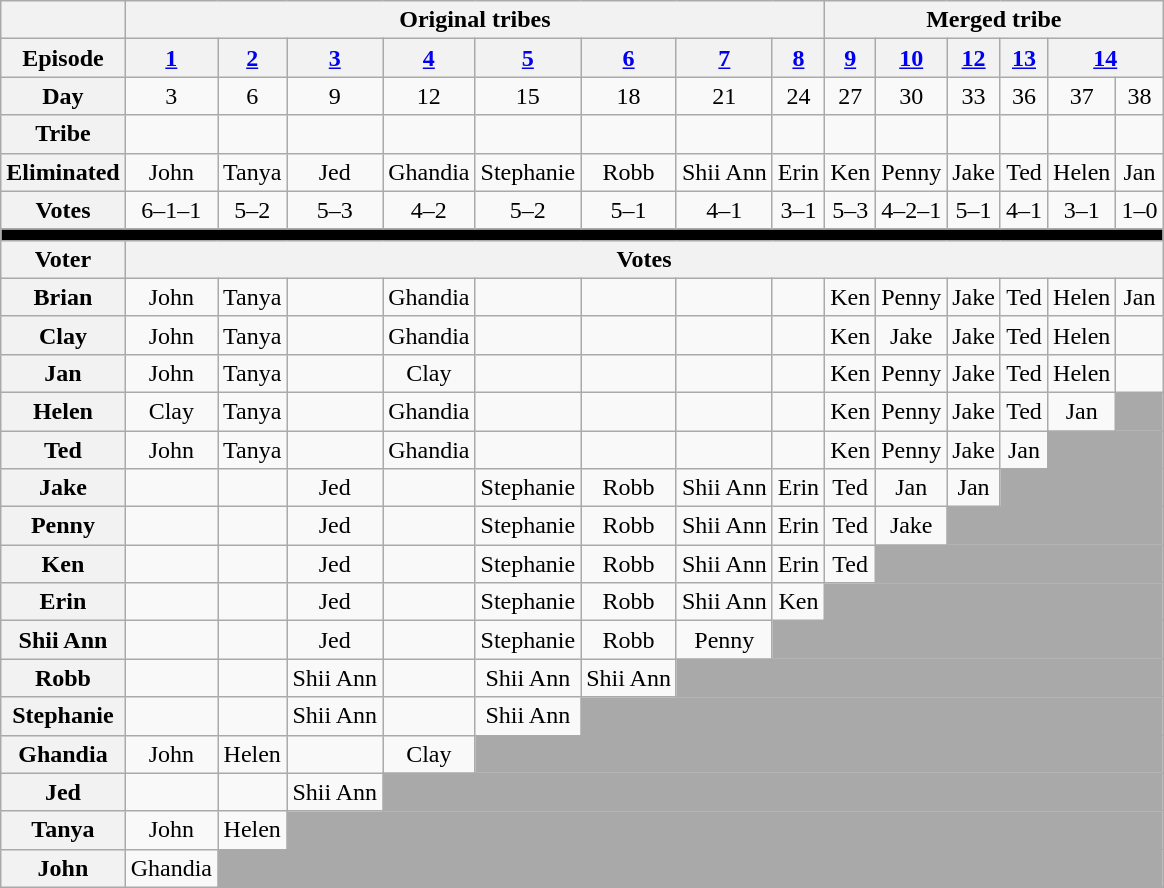<table class="wikitable nowrap" style="text-align:center;">
<tr>
<th></th>
<th colspan="8">Original tribes</th>
<th colspan="6">Merged tribe</th>
</tr>
<tr>
<th>Episode</th>
<th><a href='#'>1</a></th>
<th><a href='#'>2</a></th>
<th><a href='#'>3</a></th>
<th><a href='#'>4</a></th>
<th><a href='#'>5</a></th>
<th><a href='#'>6</a></th>
<th><a href='#'>7</a></th>
<th><a href='#'>8</a></th>
<th><a href='#'>9</a></th>
<th><a href='#'>10</a></th>
<th><a href='#'>12</a></th>
<th><a href='#'>13</a></th>
<th colspan="2"><a href='#'>14</a></th>
</tr>
<tr>
<th>Day</th>
<td>3</td>
<td>6</td>
<td>9</td>
<td>12</td>
<td>15</td>
<td>18</td>
<td>21</td>
<td>24</td>
<td>27</td>
<td>30</td>
<td>33</td>
<td>36</td>
<td>37</td>
<td>38</td>
</tr>
<tr>
<th>Tribe</th>
<td></td>
<td></td>
<td></td>
<td></td>
<td></td>
<td></td>
<td></td>
<td></td>
<td></td>
<td></td>
<td></td>
<td></td>
<td></td>
<td></td>
</tr>
<tr>
<th>Eliminated</th>
<td>John</td>
<td>Tanya</td>
<td>Jed</td>
<td>Ghandia</td>
<td>Stephanie</td>
<td>Robb</td>
<td>Shii Ann</td>
<td>Erin</td>
<td>Ken</td>
<td>Penny</td>
<td>Jake</td>
<td>Ted</td>
<td>Helen</td>
<td>Jan</td>
</tr>
<tr>
<th>Votes</th>
<td>6–1–1</td>
<td>5–2</td>
<td>5–3</td>
<td>4–2</td>
<td>5–2</td>
<td>5–1</td>
<td>4–1</td>
<td>3–1</td>
<td>5–3</td>
<td>4–2–1</td>
<td>5–1</td>
<td>4–1</td>
<td>3–1</td>
<td>1–0</td>
</tr>
<tr>
<td style="background-color:black;" colspan="15"></td>
</tr>
<tr>
<th>Voter</th>
<th colspan="14">Votes</th>
</tr>
<tr>
<th>Brian</th>
<td>John</td>
<td>Tanya</td>
<td></td>
<td>Ghandia</td>
<td></td>
<td></td>
<td></td>
<td></td>
<td>Ken</td>
<td>Penny</td>
<td>Jake</td>
<td>Ted</td>
<td>Helen</td>
<td>Jan</td>
</tr>
<tr>
<th>Clay</th>
<td>John</td>
<td>Tanya</td>
<td></td>
<td>Ghandia</td>
<td></td>
<td></td>
<td></td>
<td></td>
<td>Ken</td>
<td>Jake</td>
<td>Jake</td>
<td>Ted</td>
<td>Helen</td>
<td></td>
</tr>
<tr>
<th>Jan</th>
<td>John</td>
<td>Tanya</td>
<td></td>
<td>Clay</td>
<td></td>
<td></td>
<td></td>
<td></td>
<td>Ken</td>
<td>Penny</td>
<td>Jake</td>
<td>Ted</td>
<td>Helen</td>
<td></td>
</tr>
<tr>
<th>Helen</th>
<td>Clay</td>
<td>Tanya</td>
<td></td>
<td>Ghandia</td>
<td></td>
<td></td>
<td></td>
<td></td>
<td>Ken</td>
<td>Penny</td>
<td>Jake</td>
<td>Ted</td>
<td>Jan</td>
<td style="background-color:darkgrey;"></td>
</tr>
<tr>
<th>Ted</th>
<td>John</td>
<td>Tanya</td>
<td></td>
<td>Ghandia</td>
<td></td>
<td></td>
<td></td>
<td></td>
<td>Ken</td>
<td>Penny</td>
<td>Jake</td>
<td>Jan</td>
<td style="background-color:darkgrey;" colspan="2"></td>
</tr>
<tr>
<th>Jake</th>
<td></td>
<td></td>
<td>Jed</td>
<td></td>
<td>Stephanie</td>
<td>Robb</td>
<td>Shii Ann</td>
<td>Erin</td>
<td>Ted</td>
<td>Jan</td>
<td>Jan</td>
<td style="background-color:darkgrey;" colspan="3"></td>
</tr>
<tr>
<th>Penny</th>
<td></td>
<td></td>
<td>Jed</td>
<td></td>
<td>Stephanie</td>
<td>Robb</td>
<td>Shii Ann</td>
<td>Erin</td>
<td>Ted</td>
<td>Jake</td>
<td style="background-color:darkgrey;" colspan="4"></td>
</tr>
<tr>
<th>Ken</th>
<td></td>
<td></td>
<td>Jed</td>
<td></td>
<td>Stephanie</td>
<td>Robb</td>
<td>Shii Ann</td>
<td>Erin</td>
<td>Ted</td>
<td style="background-color:darkgrey;" colspan="5"></td>
</tr>
<tr>
<th>Erin</th>
<td></td>
<td></td>
<td>Jed</td>
<td></td>
<td>Stephanie</td>
<td>Robb</td>
<td>Shii Ann</td>
<td>Ken</td>
<td style="background-color:darkgrey;" colspan="6"></td>
</tr>
<tr>
<th>Shii Ann</th>
<td></td>
<td></td>
<td>Jed</td>
<td></td>
<td>Stephanie</td>
<td>Robb</td>
<td>Penny</td>
<td style="background-color:darkgrey;" colspan="7"></td>
</tr>
<tr>
<th>Robb</th>
<td></td>
<td></td>
<td>Shii Ann</td>
<td></td>
<td>Shii Ann</td>
<td>Shii Ann</td>
<td style="background-color:darkgrey;" colspan="8"></td>
</tr>
<tr>
<th>Stephanie</th>
<td></td>
<td></td>
<td>Shii Ann</td>
<td></td>
<td>Shii Ann</td>
<td style="background-color:darkgrey;" colspan="9"></td>
</tr>
<tr>
<th>Ghandia</th>
<td>John</td>
<td>Helen</td>
<td></td>
<td>Clay</td>
<td style="background-color:darkgrey;" colspan="10"></td>
</tr>
<tr>
<th>Jed</th>
<td></td>
<td></td>
<td>Shii Ann</td>
<td style="background-color:darkgrey;" colspan="11"></td>
</tr>
<tr>
<th>Tanya</th>
<td>John</td>
<td>Helen</td>
<td style="background-color:darkgrey;" colspan="12"></td>
</tr>
<tr>
<th>John</th>
<td>Ghandia</td>
<td style="background-color:darkgrey;" colspan="13"></td>
</tr>
</table>
